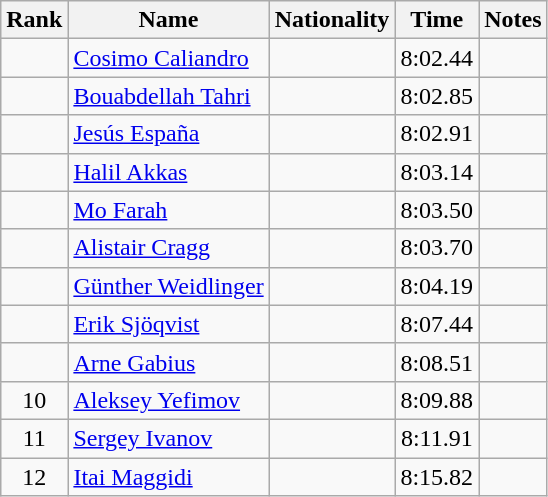<table class="wikitable sortable" style="text-align:center">
<tr>
<th>Rank</th>
<th>Name</th>
<th>Nationality</th>
<th>Time</th>
<th>Notes</th>
</tr>
<tr>
<td></td>
<td align="left"><a href='#'>Cosimo Caliandro</a></td>
<td align=left></td>
<td>8:02.44</td>
<td></td>
</tr>
<tr>
<td></td>
<td align="left"><a href='#'>Bouabdellah Tahri</a></td>
<td align=left></td>
<td>8:02.85</td>
<td></td>
</tr>
<tr>
<td></td>
<td align="left"><a href='#'>Jesús España</a></td>
<td align=left></td>
<td>8:02.91</td>
<td></td>
</tr>
<tr>
<td></td>
<td align="left"><a href='#'>Halil Akkas</a></td>
<td align=left></td>
<td>8:03.14</td>
<td></td>
</tr>
<tr>
<td></td>
<td align="left"><a href='#'>Mo Farah</a></td>
<td align=left></td>
<td>8:03.50</td>
<td></td>
</tr>
<tr>
<td></td>
<td align="left"><a href='#'>Alistair Cragg</a></td>
<td align=left></td>
<td>8:03.70</td>
<td></td>
</tr>
<tr>
<td></td>
<td align="left"><a href='#'>Günther Weidlinger</a></td>
<td align=left></td>
<td>8:04.19</td>
<td></td>
</tr>
<tr>
<td></td>
<td align="left"><a href='#'>Erik Sjöqvist</a></td>
<td align=left></td>
<td>8:07.44</td>
<td></td>
</tr>
<tr>
<td></td>
<td align="left"><a href='#'>Arne Gabius</a></td>
<td align=left></td>
<td>8:08.51</td>
<td></td>
</tr>
<tr>
<td>10</td>
<td align="left"><a href='#'>Aleksey Yefimov</a></td>
<td align=left></td>
<td>8:09.88</td>
<td></td>
</tr>
<tr>
<td>11</td>
<td align="left"><a href='#'>Sergey Ivanov</a></td>
<td align=left></td>
<td>8:11.91</td>
<td></td>
</tr>
<tr>
<td>12</td>
<td align="left"><a href='#'>Itai Maggidi</a></td>
<td align=left></td>
<td>8:15.82</td>
<td></td>
</tr>
</table>
